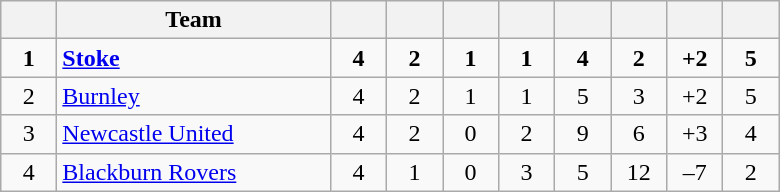<table class="wikitable" style="text-align: center;">
<tr>
<th width=30></th>
<th width=175>Team</th>
<th width=30></th>
<th width=30></th>
<th width=30></th>
<th width=30></th>
<th width=30></th>
<th width=30></th>
<th width=30></th>
<th width=30></th>
</tr>
<tr>
<td><strong>1</strong></td>
<td align=left><strong><a href='#'>Stoke</a></strong></td>
<td><strong>4</strong></td>
<td><strong>2</strong></td>
<td><strong>1</strong></td>
<td><strong>1</strong></td>
<td><strong>4</strong></td>
<td><strong>2</strong></td>
<td><strong>+2</strong></td>
<td><strong>5</strong></td>
</tr>
<tr>
<td>2</td>
<td align=left><a href='#'>Burnley</a></td>
<td>4</td>
<td>2</td>
<td>1</td>
<td>1</td>
<td>5</td>
<td>3</td>
<td>+2</td>
<td>5</td>
</tr>
<tr>
<td>3</td>
<td align=left><a href='#'>Newcastle United</a></td>
<td>4</td>
<td>2</td>
<td>0</td>
<td>2</td>
<td>9</td>
<td>6</td>
<td>+3</td>
<td>4</td>
</tr>
<tr>
<td>4</td>
<td align=left><a href='#'>Blackburn Rovers</a></td>
<td>4</td>
<td>1</td>
<td>0</td>
<td>3</td>
<td>5</td>
<td>12</td>
<td>–7</td>
<td>2</td>
</tr>
</table>
